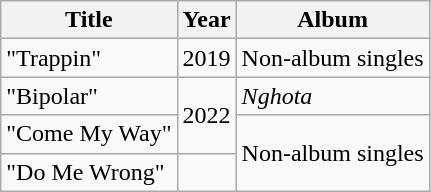<table class="wikitable">
<tr>
<th>Title</th>
<th>Year</th>
<th>Album</th>
</tr>
<tr>
<td>"Trappin"<br></td>
<td>2019</td>
<td>Non-album singles</td>
</tr>
<tr>
<td>"Bipolar"<br></td>
<td rowspan="2">2022</td>
<td><em>Nghota</em></td>
</tr>
<tr>
<td>"Come My Way"<br></td>
<td rowspan="2">Non-album singles</td>
</tr>
<tr>
<td>"Do Me Wrong"<br></td>
<td></td>
</tr>
</table>
